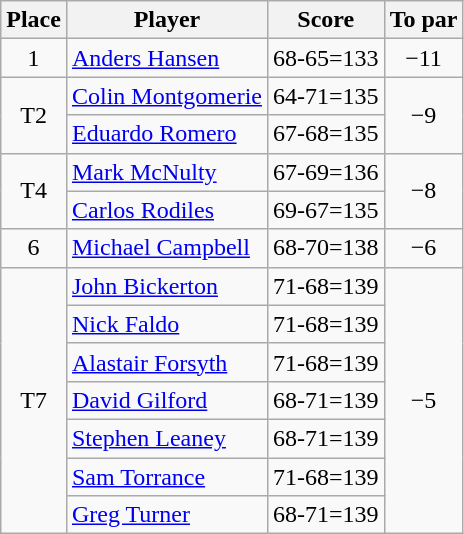<table class="wikitable">
<tr>
<th>Place</th>
<th>Player</th>
<th>Score</th>
<th>To par</th>
</tr>
<tr>
<td align=center>1</td>
<td> <a href='#'>Anders Hansen</a></td>
<td align=center>68-65=133</td>
<td align=center>−11</td>
</tr>
<tr>
<td rowspan="2" align=center>T2</td>
<td> <a href='#'>Colin Montgomerie</a></td>
<td align=center>64-71=135</td>
<td rowspan="2" align=center>−9</td>
</tr>
<tr>
<td> <a href='#'>Eduardo Romero</a></td>
<td align=center>67-68=135</td>
</tr>
<tr>
<td rowspan="2" align=center>T4</td>
<td> <a href='#'>Mark McNulty</a></td>
<td align=center>67-69=136</td>
<td rowspan="2" align=center>−8</td>
</tr>
<tr>
<td> <a href='#'>Carlos Rodiles</a></td>
<td align=center>69-67=135</td>
</tr>
<tr>
<td align=center>6</td>
<td> <a href='#'>Michael Campbell</a></td>
<td align=center>68-70=138</td>
<td align=center>−6</td>
</tr>
<tr>
<td rowspan="7" align=center>T7</td>
<td> <a href='#'>John Bickerton</a></td>
<td align=center>71-68=139</td>
<td rowspan="7" align=center>−5</td>
</tr>
<tr>
<td> <a href='#'>Nick Faldo</a></td>
<td align=center>71-68=139</td>
</tr>
<tr>
<td> <a href='#'>Alastair Forsyth</a></td>
<td align=center>71-68=139</td>
</tr>
<tr>
<td> <a href='#'>David Gilford</a></td>
<td align=center>68-71=139</td>
</tr>
<tr>
<td> <a href='#'>Stephen Leaney</a></td>
<td align=center>68-71=139</td>
</tr>
<tr>
<td> <a href='#'>Sam Torrance</a></td>
<td align=center>71-68=139</td>
</tr>
<tr>
<td> <a href='#'>Greg Turner</a></td>
<td align=center>68-71=139</td>
</tr>
</table>
